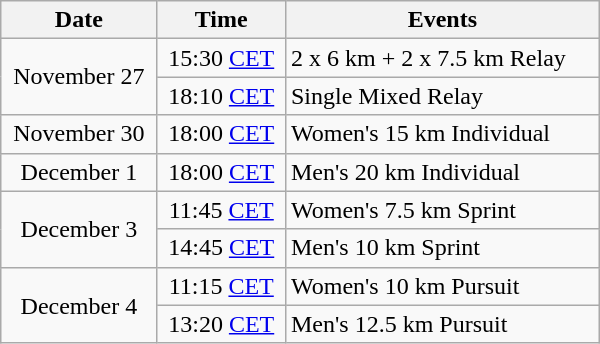<table class="wikitable" style="text-align: center" width="400">
<tr>
<th>Date</th>
<th>Time</th>
<th>Events</th>
</tr>
<tr>
<td rowspan=2>November 27</td>
<td>15:30 <a href='#'>CET</a></td>
<td style="text-align: left">2 x 6 km + 2 x 7.5 km Relay</td>
</tr>
<tr>
<td>18:10 <a href='#'>CET</a></td>
<td style="text-align: left">Single Mixed Relay</td>
</tr>
<tr>
<td>November 30</td>
<td>18:00 <a href='#'>CET</a></td>
<td style="text-align: left">Women's 15 km Individual</td>
</tr>
<tr>
<td>December 1</td>
<td>18:00 <a href='#'>CET</a></td>
<td style="text-align: left">Men's 20 km Individual</td>
</tr>
<tr>
<td rowspan=2>December 3</td>
<td>11:45 <a href='#'>CET</a></td>
<td style="text-align: left">Women's 7.5 km Sprint</td>
</tr>
<tr>
<td>14:45 <a href='#'>CET</a></td>
<td style="text-align: left">Men's 10 km Sprint</td>
</tr>
<tr>
<td rowspan=2>December 4</td>
<td>11:15 <a href='#'>CET</a></td>
<td style="text-align: left">Women's 10 km Pursuit</td>
</tr>
<tr>
<td>13:20 <a href='#'>CET</a></td>
<td style="text-align: left">Men's 12.5 km Pursuit</td>
</tr>
</table>
